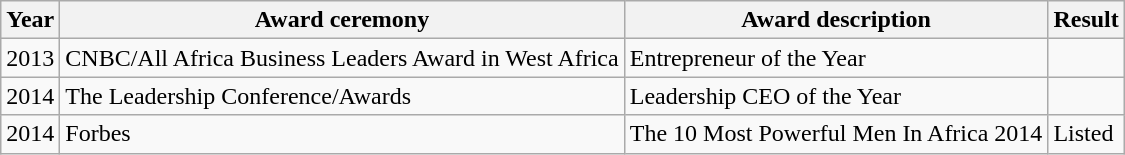<table class="wikitable sortable">
<tr>
<th>Year</th>
<th>Award ceremony</th>
<th>Award description</th>
<th>Result</th>
</tr>
<tr>
<td>2013</td>
<td>CNBC/All Africa Business Leaders Award in West Africa</td>
<td>Entrepreneur of the Year</td>
<td></td>
</tr>
<tr>
<td>2014</td>
<td>The Leadership Conference/Awards</td>
<td>Leadership CEO of the Year</td>
<td></td>
</tr>
<tr>
<td>2014</td>
<td>Forbes</td>
<td>The 10 Most Powerful Men In Africa 2014</td>
<td>Listed</td>
</tr>
</table>
